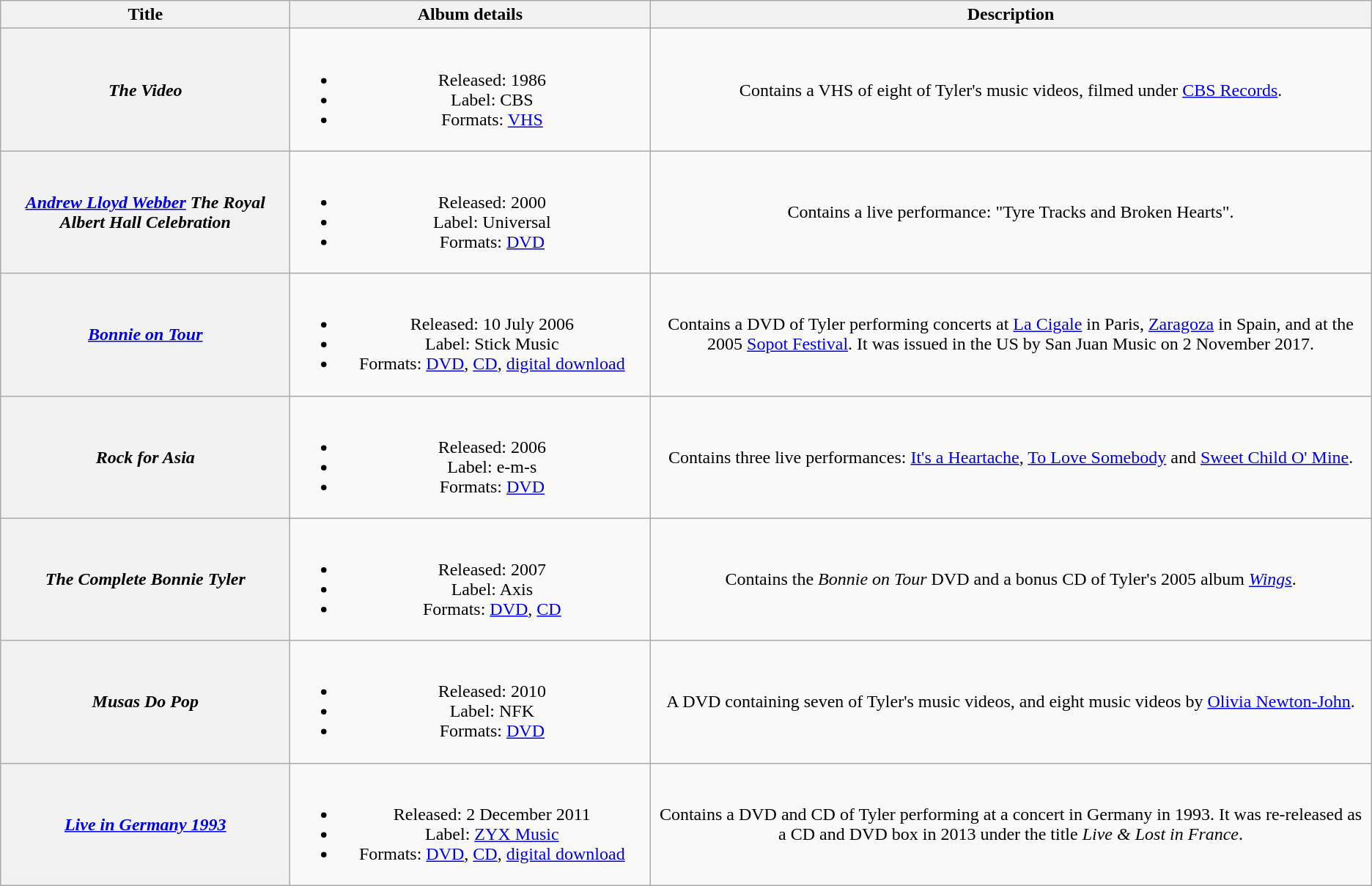<table class="wikitable plainrowheaders" style="text-align:center;">
<tr>
<th scope="col" style="width:16em;">Title</th>
<th scope="col" style="width:20em;">Album details</th>
<th scope="col">Description</th>
</tr>
<tr>
<th scope="row"><em>The Video</em></th>
<td><br><ul><li>Released: 1986</li><li>Label: CBS</li><li>Formats: <a href='#'>VHS</a></li></ul></td>
<td>Contains a VHS of eight of Tyler's music videos, filmed under <a href='#'>CBS Records</a>.</td>
</tr>
<tr>
<th scope="row"><em><a href='#'>Andrew Lloyd Webber</a>  The Royal Albert Hall Celebration</em></th>
<td><br><ul><li>Released: 2000</li><li>Label: Universal</li><li>Formats: <a href='#'>DVD</a></li></ul></td>
<td>Contains a live performance: "Tyre Tracks and Broken Hearts".</td>
</tr>
<tr>
<th scope="row"><em><a href='#'>Bonnie on Tour</a></em></th>
<td><br><ul><li>Released: 10 July 2006</li><li>Label: Stick Music</li><li>Formats: <a href='#'>DVD</a>, <a href='#'>CD</a>, <a href='#'>digital download</a></li></ul></td>
<td>Contains a DVD of Tyler performing concerts at <a href='#'>La Cigale</a> in Paris, <a href='#'>Zaragoza</a> in Spain, and at the 2005 <a href='#'>Sopot Festival</a>. It was issued in the US by San Juan Music on 2 November 2017.</td>
</tr>
<tr>
<th scope="row"><em>Rock for Asia</em></th>
<td><br><ul><li>Released:  2006</li><li>Label: e-m-s</li><li>Formats: <a href='#'>DVD</a></li></ul></td>
<td>Contains three live performances: <a href='#'>It's a Heartache</a>, <a href='#'>To Love Somebody</a> and <a href='#'>Sweet Child O' Mine</a>.</td>
</tr>
<tr>
<th scope="row"><em>The Complete Bonnie Tyler</em></th>
<td><br><ul><li>Released: 2007</li><li>Label: Axis</li><li>Formats: <a href='#'>DVD</a>, <a href='#'>CD</a></li></ul></td>
<td>Contains the <em>Bonnie on Tour</em> DVD and a bonus CD of Tyler's 2005 album <em><a href='#'>Wings</a></em>.</td>
</tr>
<tr>
<th scope="row"><em>Musas Do Pop</em></th>
<td><br><ul><li>Released: 2010</li><li>Label: NFK</li><li>Formats: <a href='#'>DVD</a></li></ul></td>
<td>A DVD containing seven of Tyler's music videos, and eight music videos by <a href='#'>Olivia Newton-John</a>.</td>
</tr>
<tr>
<th scope="row"><em><a href='#'>Live in Germany 1993</a></em></th>
<td><br><ul><li>Released: 2 December 2011</li><li>Label: <a href='#'>ZYX Music</a></li><li>Formats: <a href='#'>DVD</a>, <a href='#'>CD</a>, <a href='#'>digital download</a></li></ul></td>
<td>Contains a DVD and CD of Tyler performing at a concert in Germany in 1993. It was re-released as a CD and DVD box in 2013 under the title <em>Live & Lost in France</em>.</td>
</tr>
</table>
